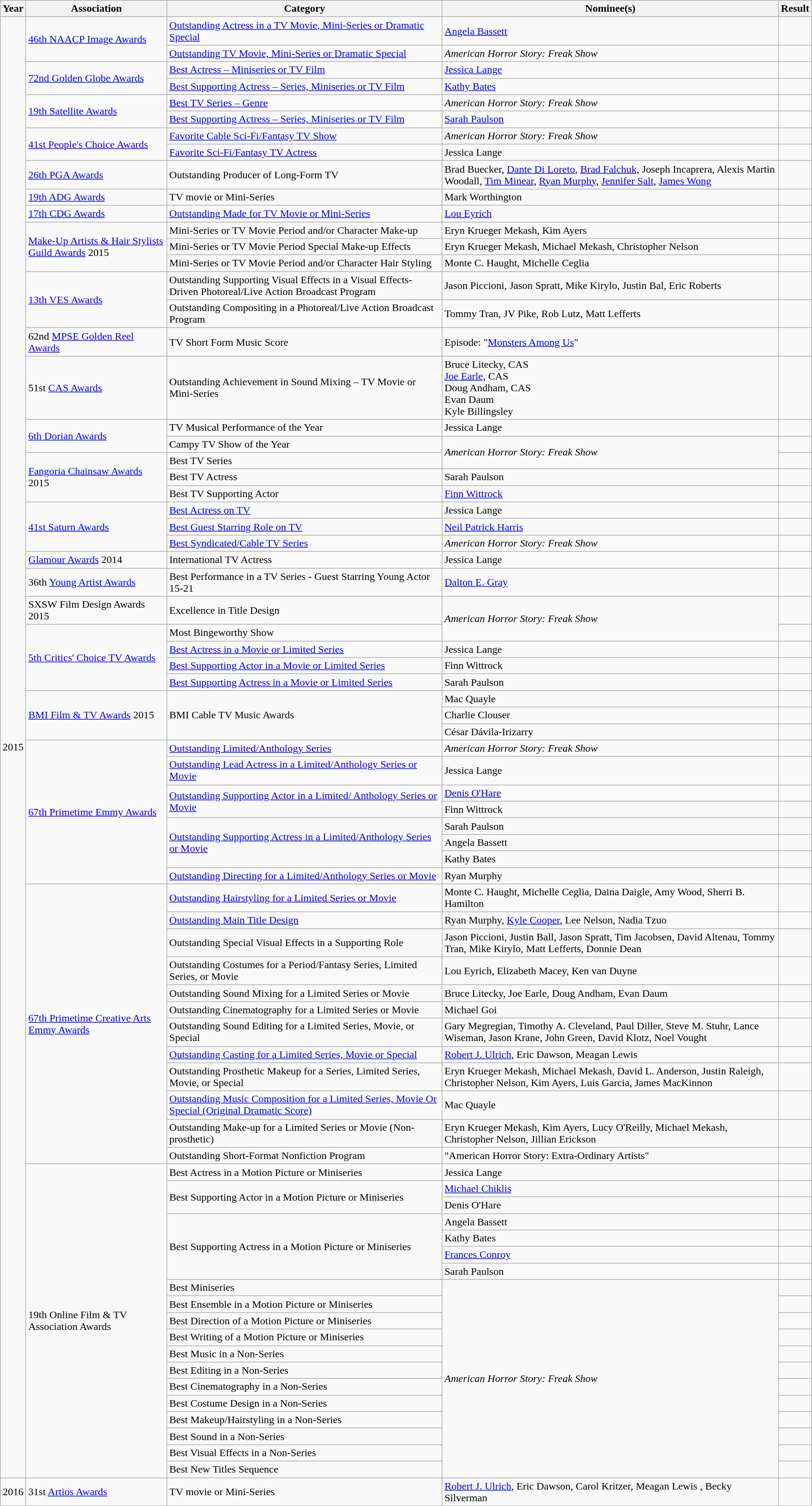<table class="wikitable sortable">
<tr>
<th class=unsortable>Year</th>
<th>Association</th>
<th>Category</th>
<th>Nominee(s)</th>
<th>Result</th>
</tr>
<tr>
<td rowspan=75>2015</td>
<td rowspan=2><a href='#'>46th NAACP Image Awards</a></td>
<td><a href='#'>Outstanding Actress in a TV Movie, Mini-Series or Dramatic Special</a></td>
<td><a href='#'>Angela Bassett</a></td>
<td></td>
</tr>
<tr>
<td><a href='#'>Outstanding TV Movie, Mini-Series or Dramatic Special</a></td>
<td><em>American Horror Story: Freak Show</em></td>
<td></td>
</tr>
<tr>
<td rowspan=2><a href='#'>72nd Golden Globe Awards</a></td>
<td><a href='#'>Best Actress – Miniseries or TV Film</a></td>
<td><a href='#'>Jessica Lange</a></td>
<td></td>
</tr>
<tr>
<td><a href='#'>Best Supporting Actress – Series, Miniseries or TV Film</a></td>
<td><a href='#'>Kathy Bates</a></td>
<td></td>
</tr>
<tr>
<td rowspan=2><a href='#'>19th Satellite Awards</a></td>
<td><a href='#'>Best TV Series – Genre</a></td>
<td><em>American Horror Story: Freak Show</em></td>
<td></td>
</tr>
<tr>
<td><a href='#'>Best Supporting Actress – Series, Miniseries or TV Film</a></td>
<td><a href='#'>Sarah Paulson</a></td>
<td></td>
</tr>
<tr>
<td rowspan=2><a href='#'>41st People's Choice Awards</a></td>
<td><a href='#'>Favorite Cable Sci-Fi/Fantasy TV Show</a></td>
<td><em>American Horror Story: Freak Show</em></td>
<td></td>
</tr>
<tr>
<td><a href='#'>Favorite Sci-Fi/Fantasy TV Actress</a></td>
<td>Jessica Lange</td>
<td></td>
</tr>
<tr>
<td><a href='#'>26th PGA Awards</a></td>
<td>Outstanding Producer of Long-Form TV</td>
<td>Brad Buecker, <a href='#'>Dante Di Loreto</a>, <a href='#'>Brad Falchuk</a>, Joseph Incaprera, Alexis Martin Woodall, <a href='#'>Tim Minear</a>, <a href='#'>Ryan Murphy</a>, <a href='#'>Jennifer Salt</a>, <a href='#'>James Wong</a> </td>
<td></td>
</tr>
<tr>
<td><a href='#'>19th ADG Awards</a></td>
<td>TV movie or Mini-Series</td>
<td>Mark Worthington </td>
<td></td>
</tr>
<tr>
<td><a href='#'>17th CDG Awards</a></td>
<td><a href='#'>Outstanding Made for TV Movie or Mini-Series</a></td>
<td><a href='#'>Lou Eyrich</a></td>
<td></td>
</tr>
<tr>
<td rowspan=3><a href='#'>Make-Up Artists & Hair Stylists Guild Awards</a> 2015</td>
<td>Mini-Series or TV Movie Period and/or Character Make-up</td>
<td>Eryn Krueger Mekash, Kim Ayers</td>
<td></td>
</tr>
<tr>
<td>Mini-Series or TV Movie Period Special Make-up Effects</td>
<td>Eryn Krueger Mekash, Michael Mekash, Christopher Nelson </td>
<td></td>
</tr>
<tr>
<td>Mini-Series or TV Movie Period and/or Character Hair Styling</td>
<td>Monte C. Haught, Michelle Ceglia</td>
<td></td>
</tr>
<tr>
<td rowspan=2><a href='#'>13th VES Awards</a></td>
<td>Outstanding Supporting Visual Effects in a Visual Effects-Driven Photoreal/Live Action Broadcast Program</td>
<td>Jason Piccioni, Jason Spratt, Mike Kirylo, Justin Bal, Eric Roberts </td>
<td></td>
</tr>
<tr>
<td>Outstanding Compositing in a Photoreal/Live Action Broadcast Program</td>
<td>Tommy Tran, JV Pike, Rob Lutz, Matt Lefferts </td>
<td></td>
</tr>
<tr>
<td>62nd <a href='#'>MPSE Golden Reel Awards</a></td>
<td>TV Short Form Music Score</td>
<td>Episode: "<a href='#'>Monsters Among Us</a>"</td>
<td></td>
</tr>
<tr>
<td>51st <a href='#'>CAS Awards</a></td>
<td>Outstanding Achievement in Sound Mixing – TV Movie or Mini-Series</td>
<td>Bruce Litecky, CAS <br><a href='#'>Joe Earle</a>, CAS <br>Doug Andham, CAS <br>Evan Daum <br>Kyle Billingsley <br></td>
<td></td>
</tr>
<tr>
<td rowspan=2><a href='#'>6th Dorian Awards</a></td>
<td>TV Musical Performance of the Year</td>
<td>Jessica Lange </td>
<td></td>
</tr>
<tr>
<td>Campy TV Show of the Year</td>
<td rowspan=2><em>American Horror Story: Freak Show</em></td>
<td></td>
</tr>
<tr>
<td rowspan=3><a href='#'>Fangoria Chainsaw Awards</a> 2015</td>
<td>Best TV Series</td>
<td></td>
</tr>
<tr>
<td>Best TV Actress</td>
<td>Sarah Paulson</td>
<td></td>
</tr>
<tr>
<td>Best TV Supporting Actor</td>
<td><a href='#'>Finn Wittrock</a></td>
<td></td>
</tr>
<tr>
<td rowspan=3><a href='#'>41st Saturn Awards</a></td>
<td><a href='#'>Best Actress on TV</a></td>
<td>Jessica Lange</td>
<td></td>
</tr>
<tr>
<td><a href='#'>Best Guest Starring Role on TV</a></td>
<td><a href='#'>Neil Patrick Harris</a></td>
<td></td>
</tr>
<tr>
<td><a href='#'>Best Syndicated/Cable TV Series</a></td>
<td><em>American Horror Story: Freak Show</em></td>
<td></td>
</tr>
<tr>
<td><a href='#'>Glamour Awards</a> 2014</td>
<td>International TV Actress</td>
<td>Jessica Lange</td>
<td></td>
</tr>
<tr>
<td>36th <a href='#'>Young Artist Awards</a></td>
<td>Best Performance in a TV Series - Guest Starring Young Actor 15-21</td>
<td><a href='#'>Dalton E. Gray</a></td>
<td></td>
</tr>
<tr>
<td>SXSW Film Design Awards 2015</td>
<td>Excellence in Title Design</td>
<td rowspan=2><em>American Horror Story: Freak Show</em></td>
<td></td>
</tr>
<tr>
<td rowspan=4><a href='#'>5th Critics' Choice TV Awards</a></td>
<td>Most Bingeworthy Show</td>
<td></td>
</tr>
<tr>
<td><a href='#'>Best Actress in a Movie or Limited Series</a></td>
<td>Jessica Lange</td>
<td></td>
</tr>
<tr>
<td><a href='#'>Best Supporting Actor in a Movie or Limited Series</a></td>
<td>Finn Wittrock</td>
<td></td>
</tr>
<tr>
<td><a href='#'>Best Supporting Actress in a Movie or Limited Series</a></td>
<td>Sarah Paulson</td>
<td></td>
</tr>
<tr>
<td rowspan=3><a href='#'>BMI Film & TV Awards</a> 2015</td>
<td rowspan=3>BMI Cable TV Music Awards</td>
<td>Mac Quayle</td>
<td></td>
</tr>
<tr>
<td>Charlie Clouser</td>
<td></td>
</tr>
<tr>
<td>César Dávila-Irizarry</td>
<td></td>
</tr>
<tr>
<td rowspan=8><a href='#'>67th Primetime Emmy Awards</a></td>
<td><a href='#'>Outstanding Limited/Anthology Series</a></td>
<td><em>American Horror Story: Freak Show</em></td>
<td></td>
</tr>
<tr>
<td><a href='#'>Outstanding Lead Actress in a Limited/Anthology Series or Movie</a></td>
<td>Jessica Lange</td>
<td></td>
</tr>
<tr>
<td rowspan=2><a href='#'>Outstanding Supporting Actor in a Limited/ Anthology Series or Movie</a></td>
<td><a href='#'>Denis O'Hare</a></td>
<td></td>
</tr>
<tr>
<td>Finn Wittrock</td>
<td></td>
</tr>
<tr>
<td rowspan=3><a href='#'>Outstanding Supporting Actress in a Limited/Anthology Series or Movie</a></td>
<td>Sarah Paulson</td>
<td></td>
</tr>
<tr>
<td>Angela Bassett</td>
<td></td>
</tr>
<tr>
<td>Kathy Bates</td>
<td></td>
</tr>
<tr>
<td><a href='#'>Outstanding Directing for a Limited/Anthology Series or Movie</a></td>
<td>Ryan Murphy </td>
<td></td>
</tr>
<tr>
<td rowspan=12><a href='#'>67th Primetime Creative Arts Emmy Awards</a></td>
<td><a href='#'>Outstanding Hairstyling for a Limited Series or Movie</a></td>
<td>Monte C. Haught, Michelle Ceglia, Daina Daigle, Amy Wood, Sherri B. Hamilton</td>
<td></td>
</tr>
<tr>
<td><a href='#'>Outstanding Main Title Design</a></td>
<td>Ryan Murphy, <a href='#'>Kyle Cooper</a>, Lee Nelson, Nadia Tzuo</td>
<td></td>
</tr>
<tr>
<td>Outstanding Special Visual Effects in a Supporting Role</td>
<td>Jason Piccioni, Justin Ball, Jason Spratt, Tim Jacobsen, David Altenau, Tommy Tran, Mike Kirylo, Matt Lefferts, Donnie Dean </td>
<td></td>
</tr>
<tr>
<td>Outstanding Costumes for a Period/Fantasy Series, Limited Series, or Movie</td>
<td>Lou Eyrich, Elizabeth Macey, Ken van Duyne </td>
<td></td>
</tr>
<tr>
<td>Outstanding Sound Mixing for a Limited Series or Movie</td>
<td>Bruce Litecky, Joe Earle, Doug Andham, Evan Daum </td>
<td></td>
</tr>
<tr>
<td>Outstanding Cinematography for a Limited Series or Movie</td>
<td>Michael Goi </td>
<td></td>
</tr>
<tr>
<td>Outstanding Sound Editing for a Limited Series, Movie, or Special</td>
<td>Gary Megregian, Timothy A. Cleveland, Paul Diller, Steve M. Stuhr, Lance Wiseman, Jason Krane, John Green, David Klotz, Noel Vought </td>
<td></td>
</tr>
<tr>
<td><a href='#'>Outstanding Casting for a Limited Series, Movie or Special</a></td>
<td><a href='#'>Robert J. Ulrich</a>, Eric Dawson, Meagan Lewis</td>
<td></td>
</tr>
<tr>
<td>Outstanding Prosthetic Makeup for a Series, Limited Series, Movie, or Special</td>
<td>Eryn Krueger Mekash, Michael Mekash, David L. Anderson, Justin Raleigh, Christopher Nelson, Kim Ayers, Luis Garcia, James MacKinnon</td>
<td></td>
</tr>
<tr>
<td><a href='#'>Outstanding Music Composition for a Limited Series, Movie Or Special (Original Dramatic Score)</a></td>
<td>Mac Quayle </td>
<td></td>
</tr>
<tr>
<td>Outstanding Make-up for a Limited Series or Movie (Non-prosthetic)</td>
<td>Eryn Krueger Mekash, Kim Ayers, Lucy O'Reilly, Michael Mekash, Christopher Nelson, Jillian Erickson</td>
<td></td>
</tr>
<tr>
<td>Outstanding Short-Format Nonfiction Program</td>
<td>"American Horror Story: Extra-Ordinary Artists"</td>
<td></td>
</tr>
<tr>
<td rowspan=19>19th Online Film & TV Association Awards</td>
<td>Best Actress in a Motion Picture or Miniseries</td>
<td>Jessica Lange</td>
<td></td>
</tr>
<tr>
<td rowspan=2>Best Supporting Actor in a Motion Picture or Miniseries</td>
<td><a href='#'>Michael Chiklis</a></td>
<td></td>
</tr>
<tr>
<td>Denis O'Hare</td>
<td></td>
</tr>
<tr>
<td rowspan=4>Best Supporting Actress in a Motion Picture or Miniseries</td>
<td>Angela Bassett</td>
<td></td>
</tr>
<tr>
<td>Kathy Bates</td>
<td></td>
</tr>
<tr>
<td><a href='#'>Frances Conroy</a></td>
<td></td>
</tr>
<tr>
<td>Sarah Paulson</td>
<td></td>
</tr>
<tr>
<td>Best Miniseries</td>
<td rowspan=12><em>American Horror Story: Freak Show</em></td>
<td></td>
</tr>
<tr>
<td>Best Ensemble in a Motion Picture or Miniseries</td>
<td></td>
</tr>
<tr>
<td>Best Direction of a Motion Picture or Miniseries</td>
<td></td>
</tr>
<tr>
<td>Best Writing of a Motion Picture or Miniseries</td>
<td></td>
</tr>
<tr>
<td>Best Music in a Non-Series</td>
<td></td>
</tr>
<tr>
<td>Best Editing in a Non-Series</td>
<td></td>
</tr>
<tr>
<td>Best Cinematography in a Non-Series</td>
<td></td>
</tr>
<tr>
<td>Best Costume Design in a Non-Series</td>
<td></td>
</tr>
<tr>
<td>Best Makeup/Hairstyling in a Non-Series</td>
<td></td>
</tr>
<tr>
<td>Best Sound in a Non-Series</td>
<td></td>
</tr>
<tr>
<td>Best Visual Effects in a Non-Series</td>
<td></td>
</tr>
<tr>
<td>Best New Titles Sequence</td>
<td></td>
</tr>
<tr>
<td>2016</td>
<td>31st <a href='#'>Artios Awards</a></td>
<td>TV movie or Mini-Series</td>
<td><a href='#'>Robert J. Ulrich</a>, Eric Dawson, Carol Kritzer, Meagan Lewis , Becky Silverman </td>
<td></td>
</tr>
</table>
